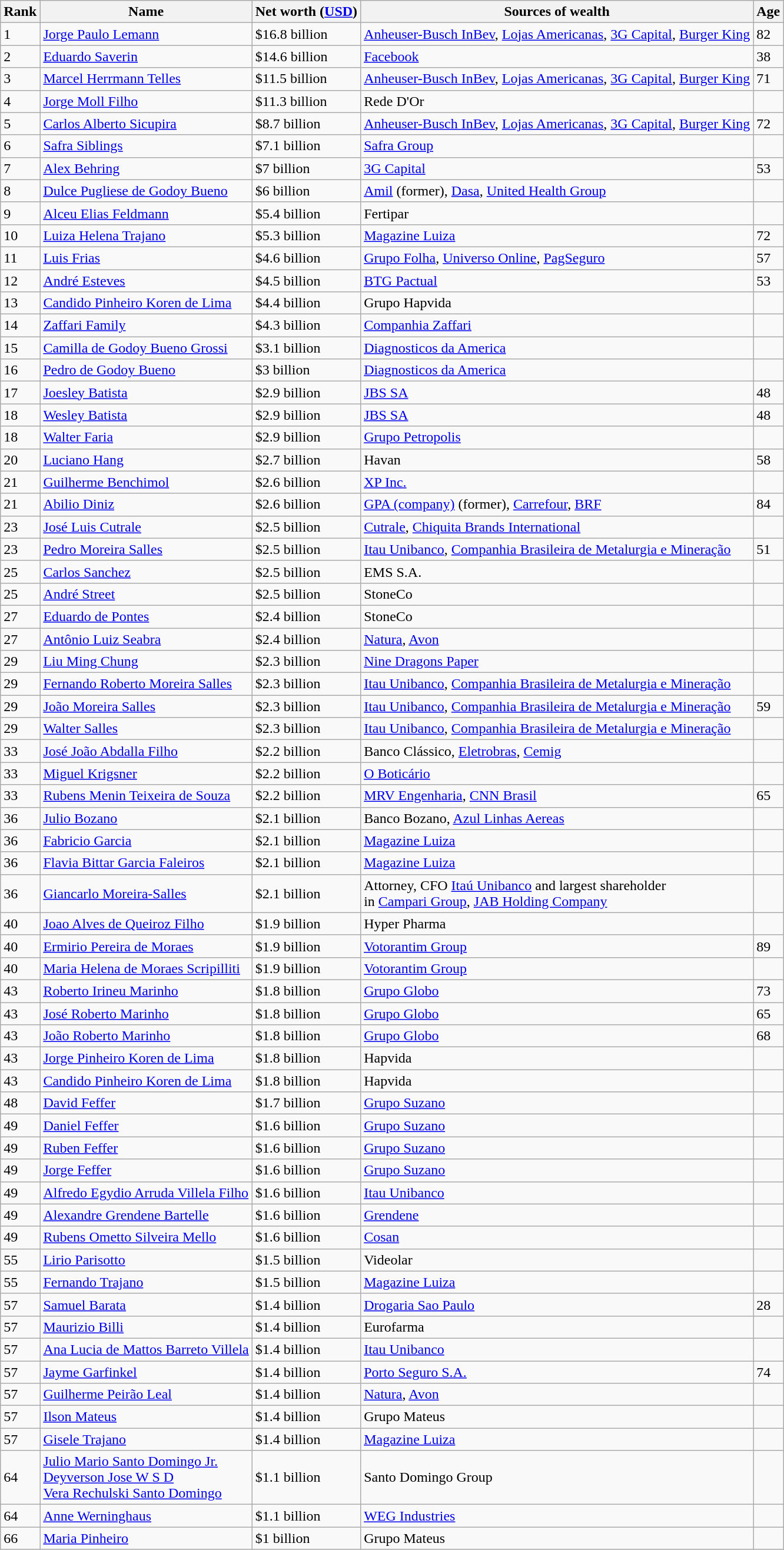<table class="wikitable">
<tr>
<th>Rank</th>
<th>Name</th>
<th>Net worth (<a href='#'>USD</a>)</th>
<th>Sources of wealth</th>
<th>Age</th>
</tr>
<tr>
<td>1</td>
<td><a href='#'>Jorge Paulo Lemann</a></td>
<td>$16.8 billion</td>
<td><a href='#'>Anheuser-Busch InBev</a>, <a href='#'>Lojas Americanas</a>, <a href='#'>3G Capital</a>, <a href='#'>Burger King</a></td>
<td>82</td>
</tr>
<tr>
<td>2</td>
<td><a href='#'>Eduardo Saverin</a></td>
<td>$14.6 billion</td>
<td><a href='#'>Facebook</a></td>
<td>38</td>
</tr>
<tr>
<td>3</td>
<td><a href='#'>Marcel Herrmann Telles</a></td>
<td>$11.5 billion</td>
<td><a href='#'>Anheuser-Busch InBev</a>, <a href='#'>Lojas Americanas</a>, <a href='#'>3G Capital</a>, <a href='#'>Burger King</a></td>
<td>71</td>
</tr>
<tr>
<td>4</td>
<td><a href='#'>Jorge Moll Filho</a></td>
<td>$11.3 billion</td>
<td>Rede D'Or</td>
<td></td>
</tr>
<tr>
<td>5</td>
<td><a href='#'>Carlos Alberto Sicupira</a></td>
<td>$8.7 billion</td>
<td><a href='#'>Anheuser-Busch InBev</a>, <a href='#'>Lojas Americanas</a>, <a href='#'>3G Capital</a>, <a href='#'>Burger King</a></td>
<td>72</td>
</tr>
<tr>
<td>6</td>
<td><a href='#'>Safra Siblings</a></td>
<td>$7.1 billion</td>
<td><a href='#'>Safra Group</a></td>
<td></td>
</tr>
<tr>
<td>7</td>
<td><a href='#'>Alex Behring</a></td>
<td>$7 billion</td>
<td><a href='#'>3G Capital</a></td>
<td>53</td>
</tr>
<tr>
<td>8</td>
<td><a href='#'>Dulce Pugliese de Godoy Bueno</a></td>
<td>$6 billion</td>
<td><a href='#'>Amil</a> (former), <a href='#'>Dasa</a>, <a href='#'>United Health Group</a></td>
<td></td>
</tr>
<tr>
<td>9</td>
<td><a href='#'>Alceu Elias Feldmann</a></td>
<td>$5.4 billion</td>
<td>Fertipar</td>
<td></td>
</tr>
<tr>
<td>10</td>
<td><a href='#'>Luiza Helena Trajano</a></td>
<td>$5.3 billion</td>
<td><a href='#'>Magazine Luiza</a></td>
<td>72</td>
</tr>
<tr>
<td>11</td>
<td><a href='#'>Luis Frias</a></td>
<td>$4.6 billion</td>
<td><a href='#'>Grupo Folha</a>, <a href='#'>Universo Online</a>, <a href='#'>PagSeguro</a></td>
<td>57</td>
</tr>
<tr>
<td>12</td>
<td><a href='#'>André Esteves</a></td>
<td>$4.5 billion</td>
<td><a href='#'>BTG Pactual</a></td>
<td>53</td>
</tr>
<tr>
<td>13</td>
<td><a href='#'>Candido Pinheiro Koren de Lima</a></td>
<td>$4.4 billion</td>
<td>Grupo Hapvida</td>
<td></td>
</tr>
<tr>
<td>14</td>
<td><a href='#'>Zaffari Family</a></td>
<td>$4.3 billion</td>
<td><a href='#'>Companhia Zaffari</a></td>
<td></td>
</tr>
<tr>
<td>15</td>
<td><a href='#'>Camilla de Godoy Bueno Grossi</a></td>
<td>$3.1 billion</td>
<td><a href='#'>Diagnosticos da America</a></td>
<td></td>
</tr>
<tr>
<td>16</td>
<td><a href='#'>Pedro de Godoy Bueno</a></td>
<td>$3 billion</td>
<td><a href='#'>Diagnosticos da America</a></td>
<td></td>
</tr>
<tr>
<td>17</td>
<td><a href='#'>Joesley Batista</a></td>
<td>$2.9 billion</td>
<td><a href='#'>JBS SA</a></td>
<td>48</td>
</tr>
<tr>
<td>18</td>
<td><a href='#'>Wesley Batista</a></td>
<td>$2.9 billion</td>
<td><a href='#'>JBS SA</a></td>
<td>48</td>
</tr>
<tr>
<td>18</td>
<td><a href='#'>Walter Faria</a></td>
<td>$2.9 billion</td>
<td><a href='#'>Grupo Petropolis</a></td>
</tr>
<tr>
<td>20</td>
<td><a href='#'>Luciano Hang</a></td>
<td>$2.7 billion</td>
<td>Havan</td>
<td>58</td>
</tr>
<tr>
<td>21</td>
<td><a href='#'>Guilherme Benchimol</a></td>
<td>$2.6 billion</td>
<td><a href='#'>XP Inc.</a></td>
</tr>
<tr>
<td>21</td>
<td><a href='#'>Abilio Diniz</a></td>
<td>$2.6 billion</td>
<td><a href='#'>GPA (company)</a> (former), <a href='#'>Carrefour</a>, <a href='#'>BRF</a></td>
<td>84</td>
</tr>
<tr>
<td>23</td>
<td><a href='#'>José Luis Cutrale</a></td>
<td>$2.5 billion</td>
<td><a href='#'>Cutrale</a>, <a href='#'>Chiquita Brands International</a></td>
</tr>
<tr>
<td>23</td>
<td><a href='#'>Pedro Moreira Salles</a></td>
<td>$2.5 billion</td>
<td><a href='#'>Itau Unibanco</a>, <a href='#'>Companhia Brasileira de Metalurgia e Mineração</a></td>
<td>51</td>
</tr>
<tr>
<td>25</td>
<td><a href='#'>Carlos Sanchez</a></td>
<td>$2.5 billion</td>
<td>EMS S.A.</td>
<td></td>
</tr>
<tr>
<td>25</td>
<td><a href='#'>André Street</a></td>
<td>$2.5 billion</td>
<td>StoneCo</td>
<td></td>
</tr>
<tr>
<td>27</td>
<td><a href='#'>Eduardo de Pontes</a></td>
<td>$2.4 billion</td>
<td>StoneCo</td>
<td></td>
</tr>
<tr>
<td>27</td>
<td><a href='#'>Antônio Luiz Seabra</a></td>
<td>$2.4 billion</td>
<td><a href='#'>Natura</a>, <a href='#'>Avon</a></td>
<td></td>
</tr>
<tr>
<td>29</td>
<td><a href='#'>Liu Ming Chung</a></td>
<td>$2.3 billion</td>
<td><a href='#'>Nine Dragons Paper</a></td>
<td></td>
</tr>
<tr>
<td>29</td>
<td><a href='#'>Fernando Roberto Moreira Salles</a></td>
<td>$2.3 billion</td>
<td><a href='#'>Itau Unibanco</a>, <a href='#'>Companhia Brasileira de Metalurgia e Mineração</a></td>
</tr>
<tr>
<td>29</td>
<td><a href='#'>João Moreira Salles</a></td>
<td>$2.3 billion</td>
<td><a href='#'>Itau Unibanco</a>, <a href='#'>Companhia Brasileira de Metalurgia e Mineração</a></td>
<td>59</td>
</tr>
<tr>
<td>29</td>
<td><a href='#'>Walter Salles</a></td>
<td>$2.3 billion</td>
<td><a href='#'>Itau Unibanco</a>, <a href='#'>Companhia Brasileira de Metalurgia e Mineração</a></td>
<td></td>
</tr>
<tr>
<td>33</td>
<td><a href='#'>José João Abdalla Filho</a></td>
<td>$2.2 billion</td>
<td>Banco Clássico, <a href='#'>Eletrobras</a>, <a href='#'>Cemig</a></td>
<td></td>
</tr>
<tr>
<td>33</td>
<td><a href='#'>Miguel Krigsner</a></td>
<td>$2.2 billion</td>
<td><a href='#'>O Boticário</a></td>
</tr>
<tr>
<td>33</td>
<td><a href='#'>Rubens Menin Teixeira de Souza</a></td>
<td>$2.2 billion</td>
<td><a href='#'>MRV Engenharia</a>, <a href='#'>CNN Brasil</a></td>
<td>65</td>
</tr>
<tr>
<td>36</td>
<td><a href='#'>Julio Bozano</a></td>
<td>$2.1 billion</td>
<td>Banco Bozano, <a href='#'>Azul Linhas Aereas</a></td>
<td></td>
</tr>
<tr>
<td>36</td>
<td><a href='#'>Fabricio Garcia</a></td>
<td>$2.1 billion</td>
<td><a href='#'>Magazine Luiza</a></td>
<td></td>
</tr>
<tr>
<td>36</td>
<td><a href='#'>Flavia Bittar Garcia Faleiros</a></td>
<td>$2.1 billion</td>
<td><a href='#'>Magazine Luiza</a></td>
<td></td>
</tr>
<tr>
<td>36</td>
<td><a href='#'>Giancarlo Moreira-Salles</a></td>
<td>$2.1 billion</td>
<td>Attorney, CFO <a href='#'>Itaú Unibanco</a> and largest shareholder<br>in <a href='#'>Campari Group</a>, <a href='#'>JAB Holding Company</a></td>
<td></td>
</tr>
<tr>
<td>40</td>
<td><a href='#'>Joao Alves de Queiroz Filho</a></td>
<td>$1.9 billion</td>
<td>Hyper Pharma</td>
<td></td>
</tr>
<tr>
<td>40</td>
<td><a href='#'>Ermirio Pereira de Moraes</a></td>
<td>$1.9 billion</td>
<td><a href='#'>Votorantim Group</a></td>
<td>89</td>
</tr>
<tr>
<td>40</td>
<td><a href='#'>Maria Helena de Moraes Scripilliti</a></td>
<td>$1.9 billion</td>
<td><a href='#'>Votorantim Group</a></td>
</tr>
<tr>
<td>43</td>
<td><a href='#'>Roberto Irineu Marinho</a></td>
<td>$1.8 billion</td>
<td><a href='#'>Grupo Globo</a></td>
<td>73</td>
</tr>
<tr>
<td>43</td>
<td><a href='#'>José Roberto Marinho</a></td>
<td>$1.8 billion</td>
<td><a href='#'>Grupo Globo</a></td>
<td>65</td>
</tr>
<tr>
<td>43</td>
<td><a href='#'>João Roberto Marinho</a></td>
<td>$1.8 billion</td>
<td><a href='#'>Grupo Globo</a></td>
<td>68</td>
</tr>
<tr>
<td>43</td>
<td><a href='#'>Jorge Pinheiro Koren de Lima</a></td>
<td>$1.8 billion</td>
<td>Hapvida</td>
<td></td>
</tr>
<tr>
<td>43</td>
<td><a href='#'>Candido Pinheiro Koren de Lima</a></td>
<td>$1.8 billion</td>
<td>Hapvida</td>
<td></td>
</tr>
<tr>
<td>48</td>
<td><a href='#'>David Feffer</a></td>
<td>$1.7 billion</td>
<td><a href='#'>Grupo Suzano</a></td>
<td></td>
</tr>
<tr>
<td>49</td>
<td><a href='#'>Daniel Feffer</a></td>
<td>$1.6 billion</td>
<td><a href='#'>Grupo Suzano</a></td>
<td></td>
</tr>
<tr>
<td>49</td>
<td><a href='#'>Ruben Feffer</a></td>
<td>$1.6 billion</td>
<td><a href='#'>Grupo Suzano</a></td>
<td></td>
</tr>
<tr>
<td>49</td>
<td><a href='#'>Jorge Feffer</a></td>
<td>$1.6 billion</td>
<td><a href='#'>Grupo Suzano</a></td>
<td></td>
</tr>
<tr>
<td>49</td>
<td><a href='#'>Alfredo Egydio Arruda Villela Filho</a></td>
<td>$1.6 billion</td>
<td><a href='#'>Itau Unibanco</a></td>
<td></td>
</tr>
<tr>
<td>49</td>
<td><a href='#'>Alexandre Grendene Bartelle</a></td>
<td>$1.6 billion</td>
<td><a href='#'>Grendene</a></td>
<td></td>
</tr>
<tr>
<td>49</td>
<td><a href='#'>Rubens Ometto Silveira Mello</a></td>
<td>$1.6 billion</td>
<td><a href='#'>Cosan</a></td>
<td></td>
</tr>
<tr>
<td>55</td>
<td><a href='#'>Lirio Parisotto</a></td>
<td>$1.5 billion</td>
<td>Videolar</td>
<td></td>
</tr>
<tr>
<td>55</td>
<td><a href='#'>Fernando Trajano</a></td>
<td>$1.5 billion</td>
<td><a href='#'>Magazine Luiza</a></td>
<td></td>
</tr>
<tr>
<td>57</td>
<td><a href='#'>Samuel Barata</a></td>
<td>$1.4 billion</td>
<td><a href='#'>Drogaria Sao Paulo</a></td>
<td>28</td>
</tr>
<tr>
<td>57</td>
<td><a href='#'>Maurizio Billi</a></td>
<td>$1.4 billion</td>
<td>Eurofarma</td>
<td></td>
</tr>
<tr>
<td>57</td>
<td><a href='#'>Ana Lucia de Mattos Barreto Villela</a></td>
<td>$1.4 billion</td>
<td><a href='#'>Itau Unibanco</a></td>
<td></td>
</tr>
<tr>
<td>57</td>
<td><a href='#'>Jayme Garfinkel</a></td>
<td>$1.4 billion</td>
<td><a href='#'>Porto Seguro S.A.</a></td>
<td>74</td>
</tr>
<tr>
<td>57</td>
<td><a href='#'>Guilherme Peirão Leal</a></td>
<td>$1.4 billion</td>
<td><a href='#'>Natura</a>, <a href='#'>Avon</a></td>
<td></td>
</tr>
<tr>
<td>57</td>
<td><a href='#'>Ilson Mateus</a></td>
<td>$1.4 billion</td>
<td>Grupo Mateus</td>
<td></td>
</tr>
<tr>
<td>57</td>
<td><a href='#'>Gisele Trajano</a></td>
<td>$1.4 billion</td>
<td><a href='#'>Magazine Luiza</a></td>
<td></td>
</tr>
<tr>
<td>64</td>
<td><a href='#'>Julio Mario Santo Domingo Jr.</a><br><a href='#'>Deyverson Jose W S D</a><br><a href='#'>Vera Rechulski Santo Domingo</a></td>
<td>$1.1 billion</td>
<td>Santo Domingo Group</td>
<td></td>
</tr>
<tr>
<td>64</td>
<td><a href='#'>Anne Werninghaus</a></td>
<td>$1.1 billion</td>
<td><a href='#'>WEG Industries</a></td>
<td></td>
</tr>
<tr>
<td>66</td>
<td><a href='#'>Maria Pinheiro</a></td>
<td>$1 billion</td>
<td>Grupo Mateus</td>
<td></td>
</tr>
</table>
